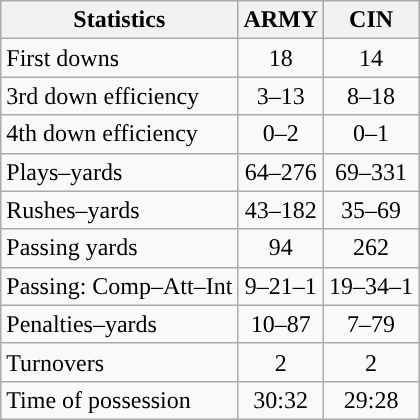<table class="wikitable">
<tr>
<th>Statistics</th>
<th>ARMY</th>
<th>CIN</th>
</tr>
<tr>
<td>First downs</td>
<td align=center>18</td>
<td align=center>14</td>
</tr>
<tr>
<td>3rd down efficiency</td>
<td align=center>3–13</td>
<td align=center>8–18</td>
</tr>
<tr>
<td>4th down efficiency</td>
<td align=center>0–2</td>
<td align=center>0–1</td>
</tr>
<tr>
<td>Plays–yards</td>
<td align=center>64–276</td>
<td align=center>69–331</td>
</tr>
<tr>
<td>Rushes–yards</td>
<td align=center>43–182</td>
<td align=center>35–69</td>
</tr>
<tr>
<td>Passing yards</td>
<td align=center>94</td>
<td align=center>262</td>
</tr>
<tr>
<td>Passing: Comp–Att–Int</td>
<td align=center>9–21–1</td>
<td align=center>19–34–1</td>
</tr>
<tr>
<td>Penalties–yards</td>
<td align=center>10–87</td>
<td align=center>7–79</td>
</tr>
<tr>
<td>Turnovers</td>
<td align=center>2</td>
<td align=center>2</td>
</tr>
<tr>
<td>Time of possession</td>
<td align=center>30:32</td>
<td align=center>29:28</td>
</tr>
</table>
